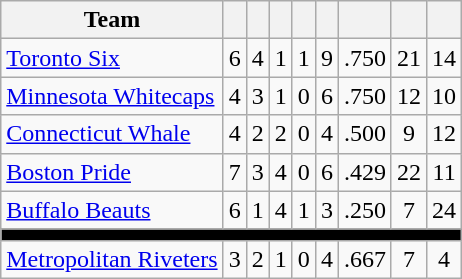<table class="wikitable sortable" style="text-align:center">
<tr>
<th class="unsortable">Team</th>
<th></th>
<th></th>
<th></th>
<th></th>
<th></th>
<th></th>
<th></th>
<th></th>
</tr>
<tr bgcolor=>
<td align=left><a href='#'>Toronto Six</a></td>
<td>6</td>
<td>4</td>
<td>1</td>
<td>1</td>
<td>9</td>
<td>.750</td>
<td>21</td>
<td>14</td>
</tr>
<tr bgcolor=>
<td align=left><a href='#'>Minnesota Whitecaps</a></td>
<td>4</td>
<td>3</td>
<td>1</td>
<td>0</td>
<td>6</td>
<td>.750</td>
<td>12</td>
<td>10</td>
</tr>
<tr bgcolor=>
<td align=left><a href='#'>Connecticut Whale</a></td>
<td>4</td>
<td>2</td>
<td>2</td>
<td>0</td>
<td>4</td>
<td>.500</td>
<td>9</td>
<td>12</td>
</tr>
<tr bgcolor=>
<td align=left><a href='#'>Boston Pride</a></td>
<td>7</td>
<td>3</td>
<td>4</td>
<td>0</td>
<td>6</td>
<td>.429</td>
<td>22</td>
<td>11</td>
</tr>
<tr bgcolor=>
<td align=left><a href='#'>Buffalo Beauts</a></td>
<td>6</td>
<td>1</td>
<td>4</td>
<td>1</td>
<td>3</td>
<td>.250</td>
<td>7</td>
<td>24</td>
</tr>
<tr bgcolor=black>
<td colspan=10></td>
</tr>
<tr bgcolor=>
<td align=left><a href='#'>Metropolitan Riveters</a></td>
<td>3</td>
<td>2</td>
<td>1</td>
<td>0</td>
<td>4</td>
<td>.667</td>
<td>7</td>
<td>4</td>
</tr>
</table>
